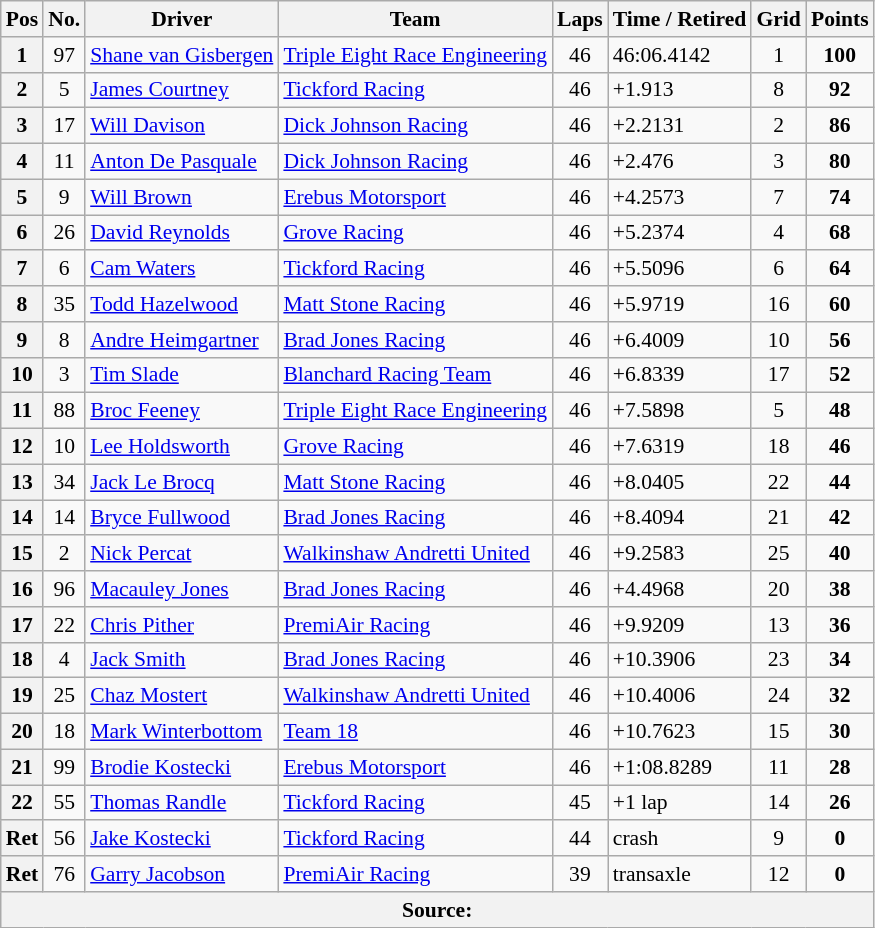<table class="wikitable" style="font-size:90%;">
<tr>
<th>Pos</th>
<th>No.</th>
<th>Driver</th>
<th>Team</th>
<th>Laps</th>
<th>Time / Retired</th>
<th>Grid</th>
<th>Points</th>
</tr>
<tr>
<th>1</th>
<td align="center">97</td>
<td> <a href='#'>Shane van Gisbergen</a></td>
<td><a href='#'>Triple Eight Race Engineering</a></td>
<td align="center">46</td>
<td>46:06.4142</td>
<td align="center">1</td>
<td align="center"><strong>100</strong></td>
</tr>
<tr>
<th>2</th>
<td align="center">5</td>
<td> <a href='#'>James Courtney</a></td>
<td><a href='#'>Tickford Racing</a></td>
<td align="center">46</td>
<td>+1.913</td>
<td align="center">8</td>
<td align="center"><strong>92</strong></td>
</tr>
<tr>
<th>3</th>
<td align="center">17</td>
<td> <a href='#'>Will Davison</a></td>
<td><a href='#'>Dick Johnson Racing</a></td>
<td align="center">46</td>
<td>+2.2131</td>
<td align="center">2</td>
<td align="center"><strong>86</strong></td>
</tr>
<tr>
<th>4</th>
<td align="center">11</td>
<td> <a href='#'>Anton De Pasquale</a></td>
<td><a href='#'>Dick Johnson Racing</a></td>
<td align="center">46</td>
<td>+2.476</td>
<td align="center">3</td>
<td align="center"><strong>80</strong></td>
</tr>
<tr>
<th>5</th>
<td align="center">9</td>
<td> <a href='#'>Will Brown</a></td>
<td><a href='#'>Erebus Motorsport</a></td>
<td align="center">46</td>
<td>+4.2573</td>
<td align="center">7</td>
<td align="center"><strong>74</strong></td>
</tr>
<tr>
<th>6</th>
<td align="center">26</td>
<td> <a href='#'>David Reynolds</a></td>
<td><a href='#'>Grove Racing</a></td>
<td align="center">46</td>
<td>+5.2374</td>
<td align="center">4</td>
<td align="center"><strong>68</strong></td>
</tr>
<tr>
<th>7</th>
<td align="center">6</td>
<td> <a href='#'>Cam Waters</a></td>
<td><a href='#'>Tickford Racing</a></td>
<td align="center">46</td>
<td>+5.5096</td>
<td align="center">6</td>
<td align="center"><strong>64</strong></td>
</tr>
<tr>
<th>8</th>
<td align="center">35</td>
<td> <a href='#'>Todd Hazelwood</a></td>
<td><a href='#'>Matt Stone Racing</a></td>
<td align="center">46</td>
<td>+5.9719</td>
<td align="center">16</td>
<td align="center"><strong>60</strong></td>
</tr>
<tr>
<th>9</th>
<td align="center">8</td>
<td> <a href='#'>Andre Heimgartner</a></td>
<td><a href='#'>Brad Jones Racing</a></td>
<td align="center">46</td>
<td>+6.4009</td>
<td align="center">10</td>
<td align="center"><strong>56</strong></td>
</tr>
<tr>
<th>10</th>
<td align="center">3</td>
<td> <a href='#'>Tim Slade</a></td>
<td><a href='#'>Blanchard Racing Team</a></td>
<td align="center">46</td>
<td>+6.8339</td>
<td align="center">17</td>
<td align="center"><strong>52</strong></td>
</tr>
<tr>
<th>11</th>
<td align="center">88</td>
<td> <a href='#'>Broc Feeney</a></td>
<td><a href='#'>Triple Eight Race Engineering</a></td>
<td align="center">46</td>
<td>+7.5898</td>
<td align="center">5</td>
<td align="center"><strong>48</strong></td>
</tr>
<tr>
<th>12</th>
<td align="center">10</td>
<td> <a href='#'>Lee Holdsworth</a></td>
<td><a href='#'>Grove Racing</a></td>
<td align="center">46</td>
<td>+7.6319</td>
<td align="center">18</td>
<td align="center"><strong>46</strong></td>
</tr>
<tr>
<th>13</th>
<td align="center">34</td>
<td> <a href='#'>Jack Le Brocq</a></td>
<td><a href='#'>Matt Stone Racing</a></td>
<td align="center">46</td>
<td>+8.0405</td>
<td align="center">22</td>
<td align="center"><strong>44</strong></td>
</tr>
<tr>
<th>14</th>
<td align="center">14</td>
<td> <a href='#'>Bryce Fullwood</a></td>
<td><a href='#'>Brad Jones Racing</a></td>
<td align="center">46</td>
<td>+8.4094</td>
<td align="center">21</td>
<td align="center"><strong>42</strong></td>
</tr>
<tr>
<th>15</th>
<td align="center">2</td>
<td> <a href='#'>Nick Percat</a></td>
<td><a href='#'>Walkinshaw Andretti United</a></td>
<td align="center">46</td>
<td>+9.2583</td>
<td align="center">25</td>
<td align="center"><strong>40</strong></td>
</tr>
<tr>
<th>16</th>
<td align="center">96</td>
<td> <a href='#'>Macauley Jones</a></td>
<td><a href='#'>Brad Jones Racing</a></td>
<td align="center">46</td>
<td>+4.4968</td>
<td align="center">20</td>
<td align="center"><strong>38</strong></td>
</tr>
<tr>
<th>17</th>
<td align="center">22</td>
<td> <a href='#'>Chris Pither</a></td>
<td><a href='#'>PremiAir Racing</a></td>
<td align="center">46</td>
<td>+9.9209</td>
<td align="center">13</td>
<td align="center"><strong>36</strong></td>
</tr>
<tr>
<th>18</th>
<td align="center">4</td>
<td> <a href='#'>Jack Smith</a></td>
<td><a href='#'>Brad Jones Racing</a></td>
<td align="center">46</td>
<td>+10.3906</td>
<td align="center">23</td>
<td align="center"><strong>34</strong></td>
</tr>
<tr>
<th>19</th>
<td align="center">25</td>
<td> <a href='#'>Chaz Mostert</a></td>
<td><a href='#'>Walkinshaw Andretti United</a></td>
<td align="center">46</td>
<td>+10.4006</td>
<td align="center">24</td>
<td align="center"><strong>32</strong></td>
</tr>
<tr>
<th>20</th>
<td align="center">18</td>
<td> <a href='#'>Mark Winterbottom</a></td>
<td><a href='#'>Team 18</a></td>
<td align="center">46</td>
<td>+10.7623</td>
<td align="center">15</td>
<td align="center"><strong>30</strong></td>
</tr>
<tr>
<th>21</th>
<td align="center">99</td>
<td> <a href='#'>Brodie Kostecki</a></td>
<td><a href='#'>Erebus Motorsport</a></td>
<td align="center">46</td>
<td>+1:08.8289</td>
<td align="center">11</td>
<td align="center"><strong>28</strong></td>
</tr>
<tr>
<th>22</th>
<td align="center">55</td>
<td> <a href='#'>Thomas Randle</a></td>
<td><a href='#'>Tickford Racing</a></td>
<td align="center">45</td>
<td>+1 lap</td>
<td align="center">14</td>
<td align="center"><strong>26</strong></td>
</tr>
<tr>
<th>Ret</th>
<td align="center">56</td>
<td> <a href='#'>Jake Kostecki</a></td>
<td><a href='#'>Tickford Racing</a></td>
<td align="center">44</td>
<td>crash</td>
<td align="center">9</td>
<td align="center"><strong>0</strong></td>
</tr>
<tr>
<th>Ret</th>
<td align="center">76</td>
<td> <a href='#'>Garry Jacobson</a></td>
<td><a href='#'>PremiAir Racing</a></td>
<td align="center">39</td>
<td>transaxle</td>
<td align="center">12</td>
<td align="center"><strong>0</strong></td>
</tr>
<tr>
<th colspan=9>Source:</th>
</tr>
</table>
